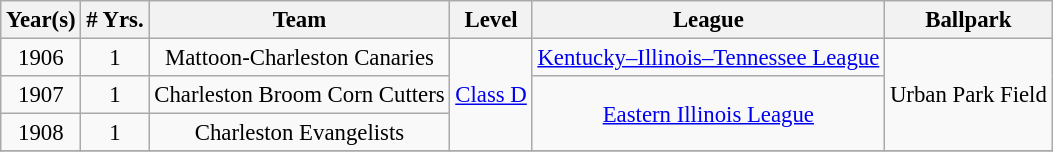<table class="wikitable" style="text-align:center; font-size: 95%;">
<tr>
<th>Year(s)</th>
<th># Yrs.</th>
<th>Team</th>
<th>Level</th>
<th>League</th>
<th>Ballpark</th>
</tr>
<tr>
<td>1906</td>
<td>1</td>
<td>Mattoon-Charleston Canaries</td>
<td rowspan=3><a href='#'>Class D</a></td>
<td><a href='#'>Kentucky–Illinois–Tennessee League</a></td>
<td rowspan=3>Urban Park Field</td>
</tr>
<tr>
<td>1907</td>
<td>1</td>
<td>Charleston Broom Corn Cutters</td>
<td rowspan=2><a href='#'>Eastern Illinois League</a></td>
</tr>
<tr>
<td>1908</td>
<td>1</td>
<td>Charleston Evangelists</td>
</tr>
<tr>
</tr>
</table>
